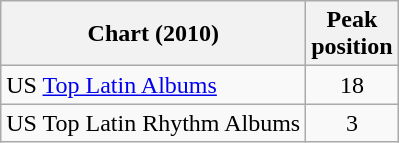<table class="wikitable sortable">
<tr>
<th align="left">Chart (2010)</th>
<th align="left">Peak<br>position</th>
</tr>
<tr>
<td>US <a href='#'>Top Latin Albums</a></td>
<td style="text-align:center;">18</td>
</tr>
<tr>
<td>US Top Latin Rhythm Albums</td>
<td style="text-align:center;">3</td>
</tr>
</table>
